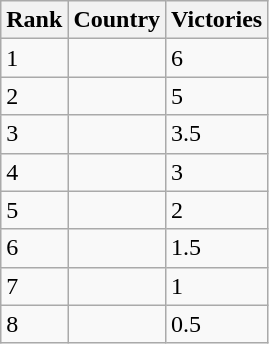<table class="wikitable">
<tr class="hintergrundfarbe5">
<th>Rank</th>
<th>Country</th>
<th>Victories</th>
</tr>
<tr>
<td>1</td>
<td></td>
<td>6</td>
</tr>
<tr>
<td>2</td>
<td></td>
<td>5</td>
</tr>
<tr>
<td>3</td>
<td></td>
<td>3.5</td>
</tr>
<tr>
<td>4</td>
<td></td>
<td>3</td>
</tr>
<tr>
<td>5</td>
<td></td>
<td>2</td>
</tr>
<tr>
<td>6</td>
<td></td>
<td>1.5</td>
</tr>
<tr>
<td>7</td>
<td></td>
<td>1</td>
</tr>
<tr>
<td rowspan="2">8</td>
<td><br></td>
<td rowspan="2">0.5</td>
</tr>
</table>
